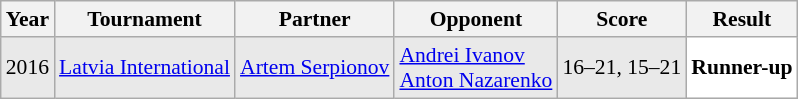<table class="sortable wikitable" style="font-size: 90%;">
<tr>
<th>Year</th>
<th>Tournament</th>
<th>Partner</th>
<th>Opponent</th>
<th>Score</th>
<th>Result</th>
</tr>
<tr style="background:#E9E9E9">
<td align="center">2016</td>
<td align="left"><a href='#'>Latvia International</a></td>
<td align="left"> <a href='#'>Artem Serpionov</a></td>
<td align="left"> <a href='#'>Andrei Ivanov</a><br> <a href='#'>Anton Nazarenko</a></td>
<td align="left">16–21, 15–21</td>
<td style="text-align:left; background:white"> <strong>Runner-up</strong></td>
</tr>
</table>
